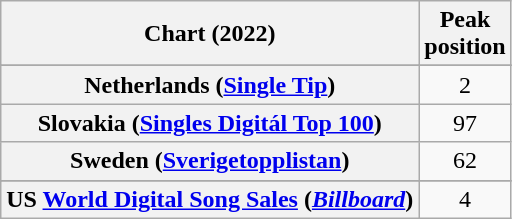<table class="wikitable sortable plainrowheaders" style="text-align:center">
<tr>
<th scope="col">Chart (2022)</th>
<th scope="col">Peak<br>position</th>
</tr>
<tr>
</tr>
<tr>
</tr>
<tr>
</tr>
<tr>
</tr>
<tr>
</tr>
<tr>
<th scope="row">Netherlands (<a href='#'>Single Tip</a>)</th>
<td>2</td>
</tr>
<tr>
<th scope="row">Slovakia (<a href='#'>Singles Digitál Top 100</a>)</th>
<td>97</td>
</tr>
<tr>
<th scope="row">Sweden (<a href='#'>Sverigetopplistan</a>)</th>
<td>62</td>
</tr>
<tr>
</tr>
<tr>
</tr>
<tr>
<th scope="row">US <a href='#'>World Digital Song Sales</a> (<em><a href='#'>Billboard</a></em>)</th>
<td>4</td>
</tr>
</table>
